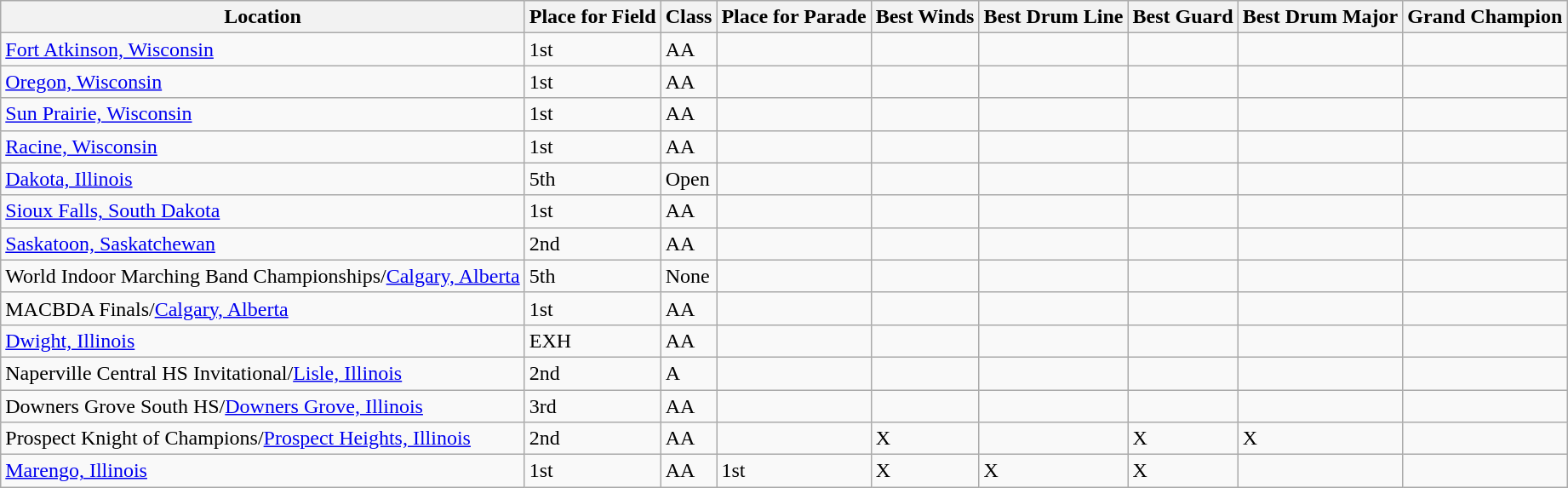<table class="wikitable">
<tr>
<th>Location</th>
<th>Place for Field</th>
<th>Class</th>
<th>Place for Parade</th>
<th>Best Winds</th>
<th>Best Drum Line</th>
<th>Best Guard</th>
<th>Best Drum Major</th>
<th>Grand Champion</th>
</tr>
<tr>
<td><a href='#'>Fort Atkinson, Wisconsin</a></td>
<td>1st</td>
<td>AA</td>
<td></td>
<td></td>
<td></td>
<td></td>
<td></td>
<td></td>
</tr>
<tr>
<td><a href='#'>Oregon, Wisconsin</a></td>
<td>1st</td>
<td>AA</td>
<td></td>
<td></td>
<td></td>
<td></td>
<td></td>
<td></td>
</tr>
<tr>
<td><a href='#'>Sun Prairie, Wisconsin</a></td>
<td>1st</td>
<td>AA</td>
<td></td>
<td></td>
<td></td>
<td></td>
<td></td>
<td></td>
</tr>
<tr>
<td><a href='#'>Racine, Wisconsin</a></td>
<td>1st</td>
<td>AA</td>
<td></td>
<td></td>
<td></td>
<td></td>
<td></td>
<td></td>
</tr>
<tr>
<td><a href='#'>Dakota, Illinois</a></td>
<td>5th</td>
<td>Open</td>
<td></td>
<td></td>
<td></td>
<td></td>
<td></td>
<td></td>
</tr>
<tr>
<td><a href='#'>Sioux Falls, South Dakota</a></td>
<td>1st</td>
<td>AA</td>
<td></td>
<td></td>
<td></td>
<td></td>
<td></td>
<td></td>
</tr>
<tr>
<td><a href='#'>Saskatoon, Saskatchewan</a></td>
<td>2nd</td>
<td>AA</td>
<td></td>
<td></td>
<td></td>
<td></td>
<td></td>
<td></td>
</tr>
<tr>
<td>World Indoor Marching Band Championships/<a href='#'>Calgary, Alberta</a></td>
<td>5th</td>
<td>None</td>
<td></td>
<td></td>
<td></td>
<td></td>
<td></td>
<td></td>
</tr>
<tr>
<td>MACBDA Finals/<a href='#'>Calgary, Alberta</a></td>
<td>1st</td>
<td>AA</td>
<td></td>
<td></td>
<td></td>
<td></td>
<td></td>
<td></td>
</tr>
<tr>
<td><a href='#'>Dwight, Illinois</a></td>
<td>EXH</td>
<td>AA</td>
<td></td>
<td></td>
<td></td>
<td></td>
<td></td>
<td EXH></td>
</tr>
<tr>
<td>Naperville Central HS Invitational/<a href='#'>Lisle, Illinois</a></td>
<td>2nd</td>
<td>A</td>
<td></td>
<td></td>
<td></td>
<td></td>
<td></td>
<td></td>
</tr>
<tr>
<td>Downers Grove South HS/<a href='#'>Downers Grove, Illinois</a></td>
<td>3rd</td>
<td>AA</td>
<td></td>
<td></td>
<td></td>
<td></td>
<td></td>
<td></td>
</tr>
<tr>
<td>Prospect Knight of Champions/<a href='#'>Prospect Heights, Illinois</a></td>
<td>2nd</td>
<td>AA</td>
<td></td>
<td>X</td>
<td></td>
<td>X</td>
<td>X</td>
<td></td>
</tr>
<tr>
<td><a href='#'>Marengo, Illinois</a></td>
<td>1st</td>
<td>AA</td>
<td>1st</td>
<td>X</td>
<td>X</td>
<td>X</td>
<td></td>
<td></td>
</tr>
</table>
